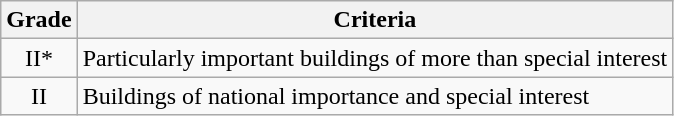<table class="wikitable">
<tr>
<th>Grade</th>
<th>Criteria</th>
</tr>
<tr>
<td align="center" >II*</td>
<td>Particularly important buildings of more than special interest</td>
</tr>
<tr>
<td align="center" >II</td>
<td>Buildings of national importance and special interest</td>
</tr>
</table>
